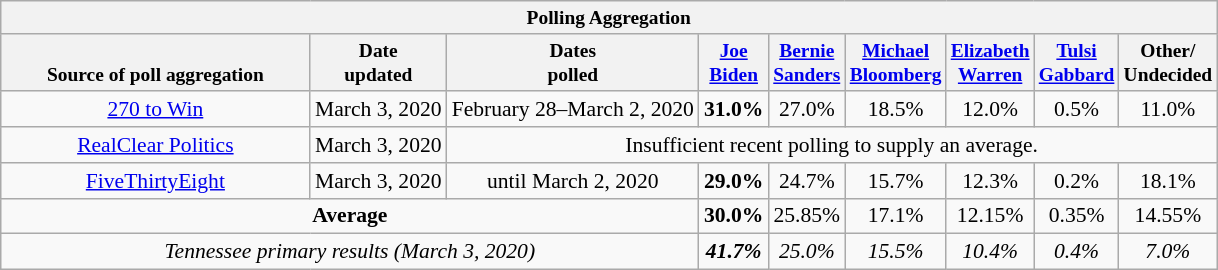<table class="wikitable" style="font-size:90%;text-align:center;">
<tr style="vertical-align:bottom; font-size:90%;">
<th colspan= 12>Polling Aggregation</th>
</tr>
<tr style="vertical-align:bottom; font-size:90%;">
<th style="width:200px;">Source of poll aggregation</th>
<th>Date<br>updated</th>
<th>Dates<br>polled</th>
<th><a href='#'>Joe<br>Biden</a></th>
<th><a href='#'>Bernie<br>Sanders</a></th>
<th><a href='#'>Michael<br>Bloomberg</a></th>
<th><a href='#'>Elizabeth<br>Warren</a></th>
<th><a href='#'>Tulsi<br>Gabbard</a></th>
<th>Other/<br>Undecided</th>
</tr>
<tr>
<td><a href='#'>270 to Win</a></td>
<td>March 3, 2020</td>
<td>February 28–March 2, 2020</td>
<td><strong>31.0%</strong></td>
<td>27.0%</td>
<td>18.5%</td>
<td>12.0%</td>
<td>0.5%</td>
<td>11.0%</td>
</tr>
<tr>
<td><a href='#'>RealClear Politics</a></td>
<td>March 3, 2020</td>
<td colspan=7>Insufficient recent polling to supply an average.</td>
</tr>
<tr>
<td><a href='#'>FiveThirtyEight</a></td>
<td>March 3, 2020</td>
<td>until March 2, 2020</td>
<td><strong>29.0%</strong></td>
<td>24.7%</td>
<td>15.7%</td>
<td>12.3%</td>
<td>0.2%</td>
<td>18.1%</td>
</tr>
<tr>
<td colspan=3><strong>Average</strong></td>
<td><strong>30.0%</strong></td>
<td>25.85%</td>
<td>17.1%</td>
<td>12.15%</td>
<td>0.35%</td>
<td>14.55%</td>
</tr>
<tr>
<td colspan=3><em>Tennessee primary results (March 3, 2020)</em></td>
<td><strong><em>41.7%</em></strong></td>
<td><em>25.0%</em></td>
<td><em>15.5%</em></td>
<td><em>10.4%</em></td>
<td><em>0.4%</em></td>
<td><em>7.0%</em></td>
</tr>
</table>
